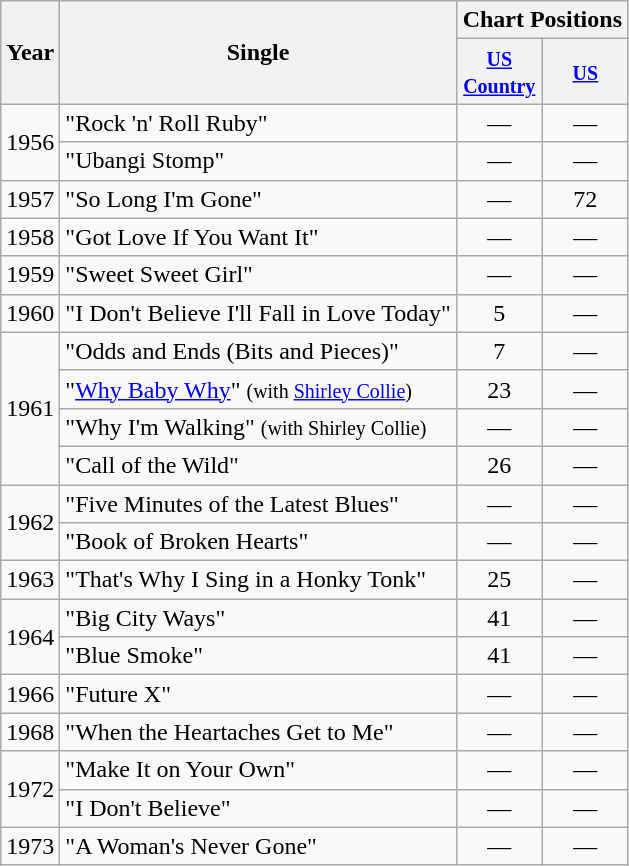<table class="wikitable">
<tr>
<th rowspan="2">Year</th>
<th rowspan="2">Single</th>
<th colspan="2">Chart Positions</th>
</tr>
<tr>
<th width="50"><small><a href='#'>US Country</a></small></th>
<th width="50"><small><a href='#'>US</a></small></th>
</tr>
<tr>
<td rowspan="2">1956</td>
<td>"Rock 'n' Roll Ruby"</td>
<td align="center">—</td>
<td align="center">—</td>
</tr>
<tr>
<td>"Ubangi Stomp"</td>
<td align="center">—</td>
<td align="center">—</td>
</tr>
<tr>
<td>1957</td>
<td>"So Long I'm Gone"</td>
<td align="center">—</td>
<td align="center">72</td>
</tr>
<tr>
<td>1958</td>
<td>"Got Love If You Want It"</td>
<td align="center">—</td>
<td align="center">—</td>
</tr>
<tr>
<td>1959</td>
<td>"Sweet Sweet Girl"</td>
<td align="center">—</td>
<td align="center">—</td>
</tr>
<tr>
<td>1960</td>
<td>"I Don't Believe I'll Fall in Love Today"</td>
<td align="center">5</td>
<td align="center">—</td>
</tr>
<tr>
<td rowspan="4">1961</td>
<td>"Odds and Ends (Bits and Pieces)"</td>
<td align="center">7</td>
<td align="center">—</td>
</tr>
<tr>
<td>"<a href='#'>Why Baby Why</a>" <small>(with <a href='#'>Shirley Collie</a>)</small></td>
<td align="center">23</td>
<td align="center">—</td>
</tr>
<tr>
<td>"Why I'm Walking" <small>(with Shirley Collie)</small></td>
<td align="center">—</td>
<td align="center">—</td>
</tr>
<tr>
<td>"Call of the Wild"</td>
<td align="center">26</td>
<td align="center">—</td>
</tr>
<tr>
<td rowspan="2">1962</td>
<td>"Five Minutes of the Latest Blues"</td>
<td align="center">—</td>
<td align="center">—</td>
</tr>
<tr>
<td>"Book of Broken Hearts"</td>
<td align="center">—</td>
<td align="center">—</td>
</tr>
<tr>
<td>1963</td>
<td>"That's Why I Sing in a Honky Tonk"</td>
<td align="center">25</td>
<td align="center">—</td>
</tr>
<tr>
<td rowspan="2">1964</td>
<td>"Big City Ways"</td>
<td align="center">41</td>
<td align="center">—</td>
</tr>
<tr>
<td>"Blue Smoke"</td>
<td align="center">41</td>
<td align="center">—</td>
</tr>
<tr>
<td>1966</td>
<td>"Future X"</td>
<td align="center">—</td>
<td align="center">—</td>
</tr>
<tr>
<td>1968</td>
<td>"When the Heartaches Get to Me"</td>
<td align="center">—</td>
<td align="center">—</td>
</tr>
<tr>
<td rowspan="2">1972</td>
<td>"Make It on Your Own"</td>
<td align="center">—</td>
<td align="center">—</td>
</tr>
<tr>
<td>"I Don't Believe"</td>
<td align="center">—</td>
<td align="center">—</td>
</tr>
<tr>
<td>1973</td>
<td>"A Woman's Never Gone"</td>
<td align="center">—</td>
<td align="center">—</td>
</tr>
</table>
